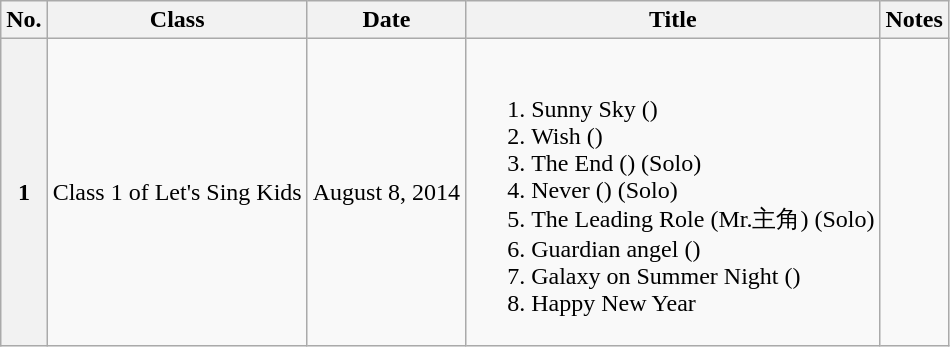<table class=wikitable style=text-align:center>
<tr>
<th>No.</th>
<th>Class</th>
<th>Date</th>
<th>Title</th>
<th>Notes</th>
</tr>
<tr>
<th>1</th>
<td>Class 1 of Let's Sing Kids</td>
<td>August 8, 2014</td>
<td align=left><br><ol><li>Sunny Sky ()</li><li>Wish ()</li><li>The End () (Solo)</li><li>Never () (Solo)</li><li>The Leading Role (Mr.主角) (Solo)</li><li>Guardian angel ()</li><li>Galaxy on Summer Night ()</li><li>Happy New Year</li></ol></td>
<td></td>
</tr>
</table>
